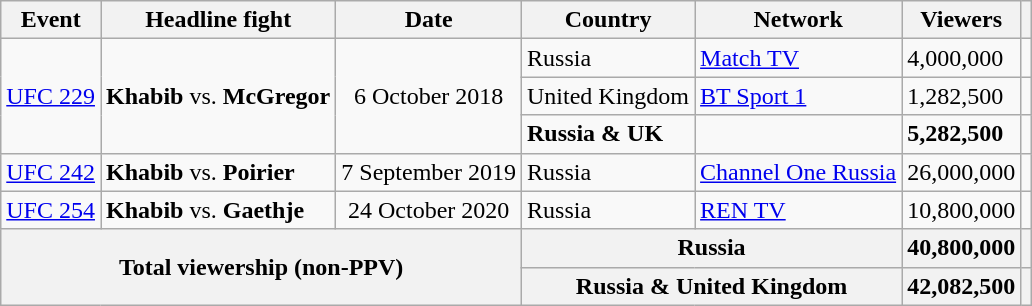<table class="wikitable sortable">
<tr>
<th>Event</th>
<th>Headline fight</th>
<th>Date</th>
<th>Country</th>
<th>Network</th>
<th>Viewers</th>
<th class=unsortable></th>
</tr>
<tr>
<td rowspan=3><a href='#'>UFC 229</a></td>
<td rowspan=3><strong>Khabib</strong> vs. <strong>McGregor</strong></td>
<td rowspan="3" style="text-align:center;">6 October 2018</td>
<td>Russia</td>
<td><a href='#'>Match TV</a></td>
<td>4,000,000</td>
<td></td>
</tr>
<tr>
<td>United Kingdom</td>
<td><a href='#'>BT Sport 1</a></td>
<td>1,282,500</td>
<td></td>
</tr>
<tr>
<td><strong>Russia & UK</strong></td>
<td></td>
<td><strong>5,282,500</strong></td>
<td></td>
</tr>
<tr>
<td><a href='#'>UFC 242</a></td>
<td><strong>Khabib</strong> vs. <strong>Poirier</strong></td>
<td align=center>7 September 2019</td>
<td>Russia</td>
<td><a href='#'>Channel One Russia</a></td>
<td>26,000,000</td>
<td></td>
</tr>
<tr>
<td><a href='#'>UFC 254</a></td>
<td><strong>Khabib</strong> vs. <strong>Gaethje</strong></td>
<td align=center>24 October 2020</td>
<td>Russia</td>
<td><a href='#'>REN TV</a></td>
<td>10,800,000</td>
<td></td>
</tr>
<tr>
<th rowspan=2 colspan=3>Total viewership (non-PPV)</th>
<th colspan=2>Russia</th>
<th>40,800,000</th>
<th></th>
</tr>
<tr>
<th colspan=2>Russia & United Kingdom</th>
<th>42,082,500</th>
<th></th>
</tr>
</table>
